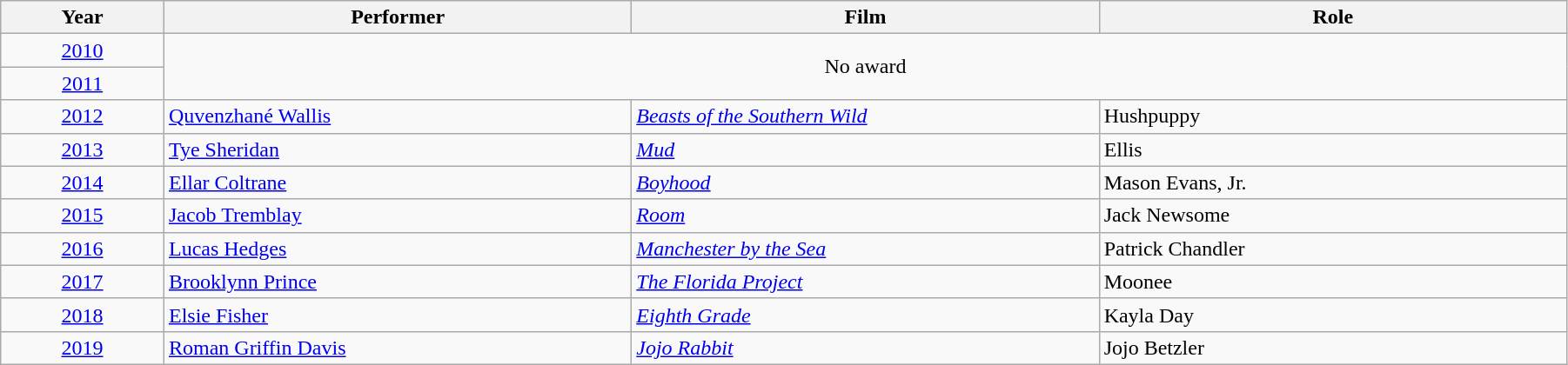<table class="wikitable" width="95%" cellpadding="6">
<tr>
<th width="100"><strong>Year</strong></th>
<th width="300"><strong>Performer</strong></th>
<th width="300"><strong>Film</strong></th>
<th width="300"><strong>Role</strong></th>
</tr>
<tr>
<td style="text-align:center;"><a href='#'>2010</a></td>
<td rowspan=2 colspan="3" style="text-align:center;">No award</td>
</tr>
<tr>
<td style="text-align:center;"><a href='#'>2011</a></td>
</tr>
<tr>
<td style="text-align:center;"><a href='#'>2012</a></td>
<td><a href='#'>Quvenzhané Wallis</a></td>
<td><em><a href='#'>Beasts of the Southern Wild</a></em></td>
<td>Hushpuppy</td>
</tr>
<tr>
<td style="text-align:center;"><a href='#'>2013</a></td>
<td><a href='#'>Tye Sheridan</a></td>
<td><em><a href='#'>Mud</a></em></td>
<td>Ellis</td>
</tr>
<tr>
<td style="text-align:center;"><a href='#'>2014</a></td>
<td><a href='#'>Ellar Coltrane</a></td>
<td><em><a href='#'>Boyhood</a></em></td>
<td>Mason Evans, Jr.</td>
</tr>
<tr>
<td style="text-align:center;"><a href='#'>2015</a></td>
<td><a href='#'>Jacob Tremblay</a></td>
<td><em><a href='#'>Room</a></em></td>
<td>Jack Newsome</td>
</tr>
<tr>
<td style="text-align:center;"><a href='#'>2016</a></td>
<td><a href='#'>Lucas Hedges</a></td>
<td><em><a href='#'>Manchester by the Sea</a></em></td>
<td>Patrick Chandler</td>
</tr>
<tr>
<td style="text-align:center;"><a href='#'>2017</a></td>
<td><a href='#'>Brooklynn Prince</a></td>
<td><em><a href='#'>The Florida Project</a></em></td>
<td>Moonee</td>
</tr>
<tr>
<td style="text-align:center;"><a href='#'>2018</a></td>
<td><a href='#'>Elsie Fisher</a></td>
<td><em><a href='#'>Eighth Grade</a></em></td>
<td>Kayla Day</td>
</tr>
<tr>
<td style="text-align:center;"><a href='#'>2019</a></td>
<td><a href='#'>Roman Griffin Davis</a></td>
<td><em><a href='#'>Jojo Rabbit</a></em></td>
<td>Jojo Betzler</td>
</tr>
</table>
